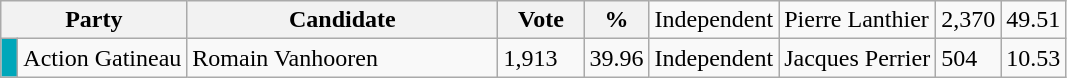<table class="wikitable">
<tr>
<th bgcolor="#DDDDFF" width="100px" colspan="2">Party</th>
<th bgcolor="#DDDDFF" width="200px">Candidate</th>
<th bgcolor="#DDDDFF" width="50px">Vote</th>
<th bgcolor="#DDDDFF" width="30px">%<br></th>
<td>Independent</td>
<td>Pierre Lanthier</td>
<td>2,370</td>
<td>49.51</td>
</tr>
<tr>
<td bgcolor=#00a7ba> </td>
<td>Action Gatineau</td>
<td>Romain Vanhooren</td>
<td>1,913</td>
<td>39.96<br></td>
<td>Independent</td>
<td>Jacques Perrier</td>
<td>504</td>
<td>10.53</td>
</tr>
</table>
